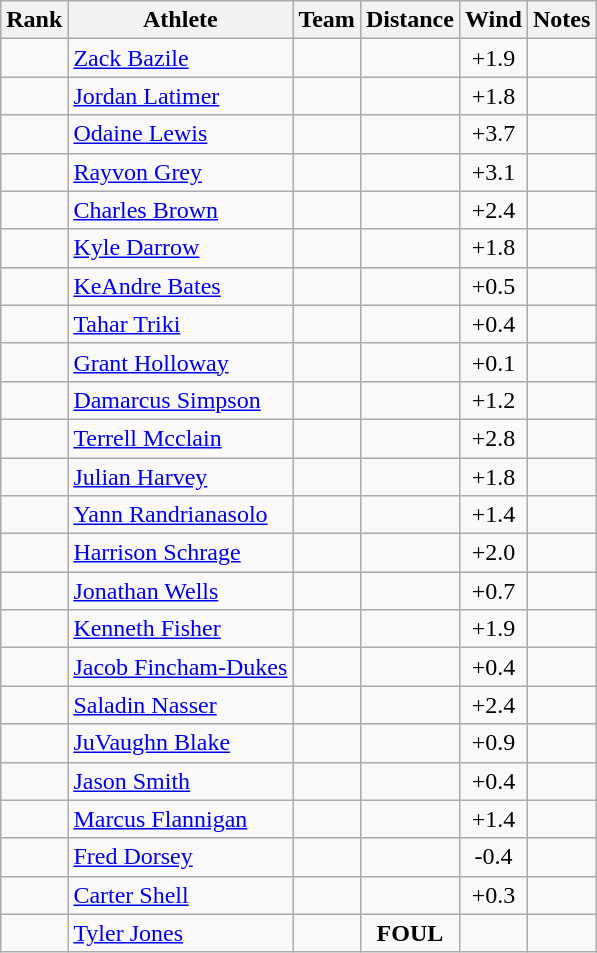<table class="wikitable sortable" style="text-align:center">
<tr>
<th>Rank</th>
<th>Athlete</th>
<th>Team</th>
<th>Distance</th>
<th>Wind</th>
<th>Notes</th>
</tr>
<tr>
<td></td>
<td align=left><a href='#'>Zack Bazile</a></td>
<td></td>
<td><strong></strong></td>
<td>+1.9</td>
<td></td>
</tr>
<tr>
<td></td>
<td align=left><a href='#'>Jordan Latimer</a></td>
<td></td>
<td><strong></strong></td>
<td>+1.8</td>
<td></td>
</tr>
<tr>
<td></td>
<td align=left> <a href='#'>Odaine Lewis</a></td>
<td></td>
<td><strong></strong></td>
<td>+3.7</td>
<td></td>
</tr>
<tr>
<td></td>
<td align=left><a href='#'>Rayvon Grey</a></td>
<td></td>
<td><strong></strong></td>
<td>+3.1</td>
<td></td>
</tr>
<tr>
<td></td>
<td align=left><a href='#'>Charles Brown</a></td>
<td></td>
<td><strong></strong></td>
<td>+2.4</td>
<td></td>
</tr>
<tr>
<td></td>
<td align=left><a href='#'>Kyle Darrow</a></td>
<td></td>
<td><strong></strong></td>
<td>+1.8</td>
<td></td>
</tr>
<tr>
<td></td>
<td align=left><a href='#'>KeAndre Bates</a></td>
<td></td>
<td><strong></strong></td>
<td>+0.5</td>
<td></td>
</tr>
<tr>
<td></td>
<td align=left> <a href='#'>Tahar Triki</a></td>
<td></td>
<td><strong></strong></td>
<td>+0.4</td>
<td></td>
</tr>
<tr>
<td></td>
<td align=left><a href='#'>Grant Holloway</a></td>
<td></td>
<td><strong></strong></td>
<td>+0.1</td>
<td></td>
</tr>
<tr>
<td></td>
<td align=left><a href='#'>Damarcus Simpson</a></td>
<td></td>
<td><strong></strong></td>
<td>+1.2</td>
<td></td>
</tr>
<tr>
<td></td>
<td align=left><a href='#'>Terrell Mcclain</a></td>
<td></td>
<td><strong></strong></td>
<td>+2.8</td>
<td></td>
</tr>
<tr>
<td></td>
<td align=left><a href='#'>Julian Harvey</a></td>
<td></td>
<td><strong></strong></td>
<td>+1.8</td>
<td></td>
</tr>
<tr>
<td></td>
<td align=left> <a href='#'>Yann Randrianasolo</a></td>
<td></td>
<td><strong></strong></td>
<td>+1.4</td>
<td></td>
</tr>
<tr>
<td></td>
<td align=left><a href='#'>Harrison Schrage</a></td>
<td></td>
<td><strong></strong></td>
<td>+2.0</td>
<td></td>
</tr>
<tr>
<td></td>
<td align=left><a href='#'>Jonathan Wells</a></td>
<td></td>
<td><strong></strong></td>
<td>+0.7</td>
<td></td>
</tr>
<tr>
<td></td>
<td align=left><a href='#'>Kenneth Fisher</a></td>
<td></td>
<td><strong></strong></td>
<td>+1.9</td>
<td></td>
</tr>
<tr>
<td></td>
<td align=left> <a href='#'>Jacob Fincham-Dukes</a></td>
<td></td>
<td><strong></strong></td>
<td>+0.4</td>
<td></td>
</tr>
<tr>
<td></td>
<td align=left><a href='#'>Saladin Nasser</a></td>
<td></td>
<td><strong></strong></td>
<td>+2.4</td>
<td></td>
</tr>
<tr>
<td></td>
<td align=left><a href='#'>JuVaughn Blake</a></td>
<td></td>
<td><strong></strong></td>
<td>+0.9</td>
<td></td>
</tr>
<tr>
<td></td>
<td align=left><a href='#'>Jason Smith</a></td>
<td></td>
<td><strong></strong></td>
<td>+0.4</td>
<td></td>
</tr>
<tr>
<td></td>
<td align=left><a href='#'>Marcus Flannigan</a></td>
<td></td>
<td><strong></strong></td>
<td>+1.4</td>
<td></td>
</tr>
<tr>
<td></td>
<td align=left> <a href='#'>Fred Dorsey</a></td>
<td></td>
<td><strong></strong></td>
<td>-0.4</td>
<td></td>
</tr>
<tr>
<td></td>
<td align=left><a href='#'>Carter Shell</a></td>
<td></td>
<td><strong></strong></td>
<td>+0.3</td>
<td></td>
</tr>
<tr>
<td></td>
<td align=left><a href='#'>Tyler Jones</a></td>
<td></td>
<td><strong>FOUL</strong></td>
<td></td>
<td></td>
</tr>
</table>
